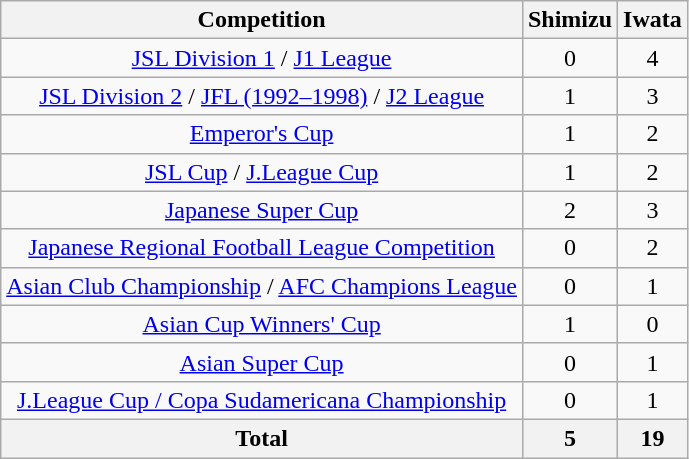<table class="sortable wikitable plainrowheaders" style="text-align:center">
<tr>
<th scope=col>Competition</th>
<th scope=col>Shimizu</th>
<th scope=col>Iwata</th>
</tr>
<tr>
<td><a href='#'>JSL Division 1</a> / <a href='#'>J1 League</a></td>
<td>0</td>
<td>4</td>
</tr>
<tr>
<td><a href='#'>JSL Division 2</a> / <a href='#'>JFL (1992–1998)</a> / <a href='#'>J2 League</a></td>
<td>1</td>
<td>3</td>
</tr>
<tr>
<td><a href='#'>Emperor's Cup</a></td>
<td>1</td>
<td>2</td>
</tr>
<tr>
<td><a href='#'>JSL Cup</a> / <a href='#'>J.League Cup</a></td>
<td>1</td>
<td>2</td>
</tr>
<tr>
<td><a href='#'>Japanese Super Cup</a></td>
<td>2</td>
<td>3</td>
</tr>
<tr>
<td><a href='#'>Japanese Regional Football League Competition</a></td>
<td>0</td>
<td>2</td>
</tr>
<tr>
<td><a href='#'>Asian Club Championship</a> / <a href='#'>AFC Champions League</a></td>
<td>0</td>
<td>1</td>
</tr>
<tr>
<td><a href='#'>Asian Cup Winners' Cup</a></td>
<td>1</td>
<td>0</td>
</tr>
<tr>
<td><a href='#'>Asian Super Cup</a></td>
<td>0</td>
<td>1</td>
</tr>
<tr>
<td><a href='#'>J.League Cup / Copa Sudamericana Championship</a></td>
<td>0</td>
<td>1</td>
</tr>
<tr>
<th><strong>Total</strong></th>
<th>5</th>
<th>19</th>
</tr>
</table>
